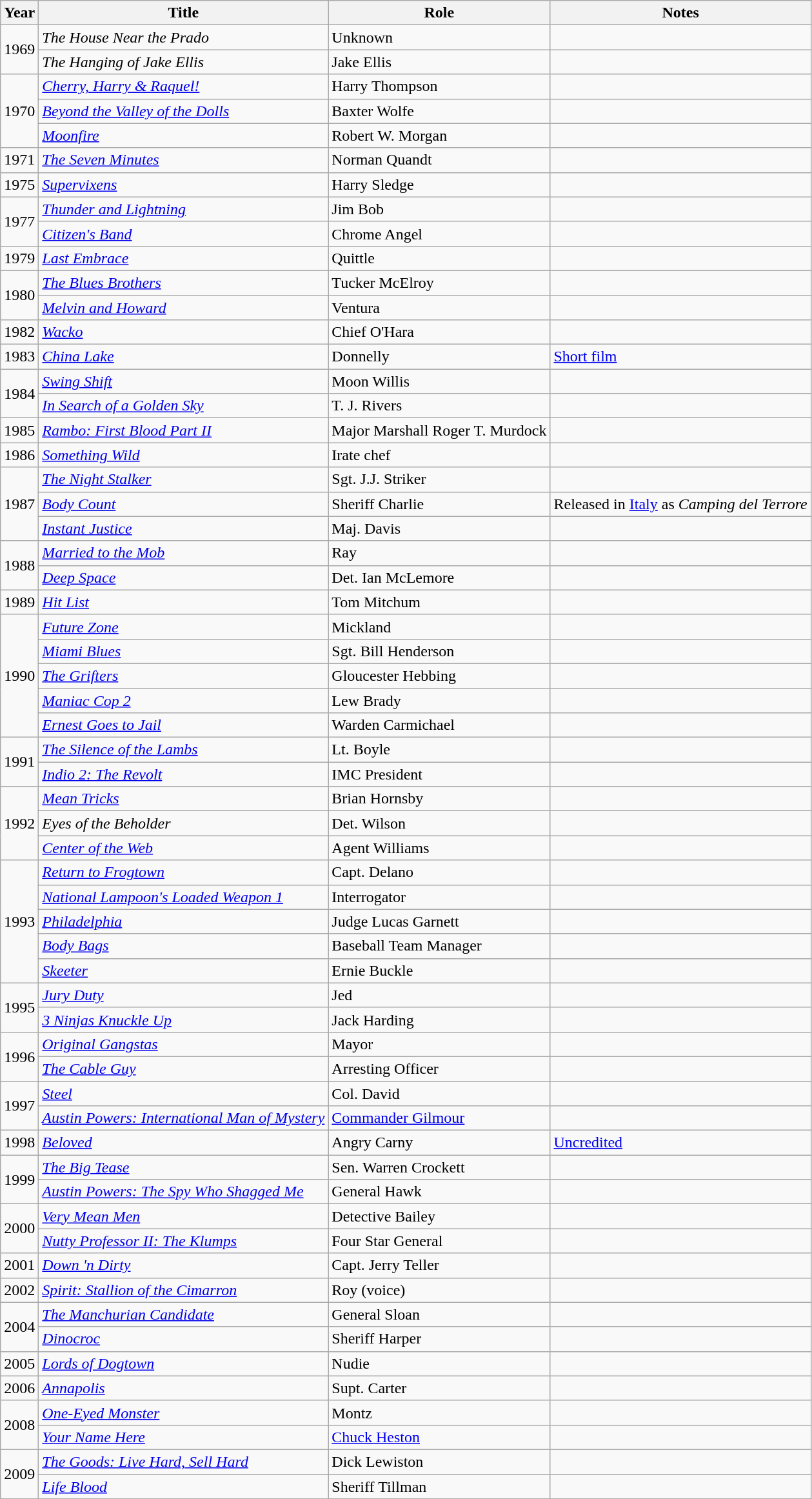<table class="wikitable sortable">
<tr>
<th>Year</th>
<th>Title</th>
<th>Role</th>
<th class="unsortable">Notes</th>
</tr>
<tr>
<td rowspan="2">1969</td>
<td><em>The House Near the Prado</em></td>
<td>Unknown</td>
<td></td>
</tr>
<tr>
<td><em>The Hanging of Jake Ellis</em></td>
<td>Jake Ellis</td>
<td></td>
</tr>
<tr>
<td rowspan="3">1970</td>
<td><em><a href='#'>Cherry, Harry & Raquel!</a></em></td>
<td>Harry Thompson</td>
<td></td>
</tr>
<tr>
<td><em><a href='#'>Beyond the Valley of the Dolls</a></em></td>
<td>Baxter Wolfe</td>
<td></td>
</tr>
<tr>
<td><em><a href='#'>Moonfire</a></em></td>
<td>Robert W. Morgan</td>
<td></td>
</tr>
<tr>
<td>1971</td>
<td><em><a href='#'>The Seven Minutes</a></em></td>
<td>Norman Quandt</td>
<td></td>
</tr>
<tr>
<td>1975</td>
<td><em><a href='#'>Supervixens</a></em></td>
<td>Harry Sledge</td>
<td></td>
</tr>
<tr>
<td rowspan="2">1977</td>
<td><em><a href='#'>Thunder and Lightning</a></em></td>
<td>Jim Bob</td>
<td></td>
</tr>
<tr>
<td><em><a href='#'>Citizen's Band</a></em></td>
<td>Chrome Angel</td>
<td></td>
</tr>
<tr>
<td>1979</td>
<td><em><a href='#'>Last Embrace</a></em></td>
<td>Quittle</td>
<td></td>
</tr>
<tr>
<td rowspan="2">1980</td>
<td><em><a href='#'>The Blues Brothers</a></em></td>
<td>Tucker McElroy</td>
<td></td>
</tr>
<tr>
<td><em><a href='#'>Melvin and Howard</a></em></td>
<td>Ventura</td>
<td></td>
</tr>
<tr>
<td>1982</td>
<td><em><a href='#'>Wacko</a></em></td>
<td>Chief O'Hara</td>
<td></td>
</tr>
<tr>
<td>1983</td>
<td><em><a href='#'>China Lake</a></em></td>
<td>Donnelly</td>
<td><a href='#'>Short film</a></td>
</tr>
<tr>
<td rowspan="2">1984</td>
<td><em><a href='#'>Swing Shift</a></em></td>
<td>Moon Willis</td>
<td></td>
</tr>
<tr>
<td><em><a href='#'>In Search of a Golden Sky</a></em></td>
<td>T. J. Rivers</td>
<td></td>
</tr>
<tr>
<td>1985</td>
<td><em><a href='#'>Rambo: First Blood Part II</a></em></td>
<td>Major Marshall Roger T. Murdock</td>
<td></td>
</tr>
<tr>
<td>1986</td>
<td><em><a href='#'>Something Wild</a></em></td>
<td>Irate chef</td>
<td></td>
</tr>
<tr>
<td rowspan="3">1987</td>
<td><em><a href='#'>The Night Stalker</a></em></td>
<td>Sgt. J.J. Striker</td>
<td></td>
</tr>
<tr>
<td><em><a href='#'>Body Count</a></em></td>
<td>Sheriff Charlie</td>
<td>Released in <a href='#'>Italy</a> as <em>Camping del Terrore</em></td>
</tr>
<tr>
<td><em><a href='#'>Instant Justice</a></em></td>
<td>Maj. Davis</td>
<td></td>
</tr>
<tr>
<td rowspan="2">1988</td>
<td><em><a href='#'>Married to the Mob</a></em></td>
<td>Ray</td>
<td></td>
</tr>
<tr>
<td><em><a href='#'>Deep Space</a></em></td>
<td>Det. Ian McLemore</td>
<td></td>
</tr>
<tr>
<td>1989</td>
<td><em><a href='#'>Hit List</a></em></td>
<td>Tom Mitchum</td>
<td></td>
</tr>
<tr>
<td rowspan="5">1990</td>
<td><em><a href='#'>Future Zone</a></em></td>
<td>Mickland</td>
<td></td>
</tr>
<tr>
<td><em><a href='#'>Miami Blues</a></em></td>
<td>Sgt. Bill Henderson</td>
<td></td>
</tr>
<tr>
<td><em><a href='#'>The Grifters</a></em></td>
<td>Gloucester Hebbing</td>
<td></td>
</tr>
<tr>
<td><em><a href='#'>Maniac Cop 2</a></em></td>
<td>Lew Brady</td>
<td></td>
</tr>
<tr>
<td><em><a href='#'>Ernest Goes to Jail</a></em></td>
<td>Warden Carmichael</td>
<td></td>
</tr>
<tr>
<td rowspan="2">1991</td>
<td><em><a href='#'>The Silence of the Lambs</a></em></td>
<td>Lt. Boyle</td>
<td></td>
</tr>
<tr>
<td><em><a href='#'>Indio 2: The Revolt</a></em></td>
<td>IMC President</td>
<td></td>
</tr>
<tr>
<td rowspan="3">1992</td>
<td><em><a href='#'>Mean Tricks</a></em></td>
<td>Brian Hornsby</td>
<td></td>
</tr>
<tr>
<td><em>Eyes of the Beholder</em></td>
<td>Det. Wilson</td>
<td></td>
</tr>
<tr>
<td><em><a href='#'>Center of the Web</a></em></td>
<td>Agent Williams</td>
</tr>
<tr>
<td rowspan="5">1993</td>
<td><em><a href='#'>Return to Frogtown</a></em></td>
<td>Capt. Delano</td>
<td></td>
</tr>
<tr>
<td><em><a href='#'>National Lampoon's Loaded Weapon 1</a></em></td>
<td>Interrogator</td>
<td></td>
</tr>
<tr>
<td><em><a href='#'>Philadelphia</a></em></td>
<td>Judge Lucas Garnett</td>
<td></td>
</tr>
<tr>
<td><em><a href='#'>Body Bags</a></em></td>
<td>Baseball Team Manager</td>
<td></td>
</tr>
<tr>
<td><em><a href='#'>Skeeter</a></em></td>
<td>Ernie Buckle</td>
<td></td>
</tr>
<tr>
<td rowspan="2">1995</td>
<td><em><a href='#'>Jury Duty</a></em></td>
<td>Jed</td>
<td></td>
</tr>
<tr>
<td><em><a href='#'>3 Ninjas Knuckle Up</a></em></td>
<td>Jack Harding</td>
<td></td>
</tr>
<tr>
<td rowspan="2">1996</td>
<td><em><a href='#'>Original Gangstas</a></em></td>
<td>Mayor</td>
<td></td>
</tr>
<tr>
<td><em><a href='#'>The Cable Guy</a></em></td>
<td>Arresting Officer</td>
<td></td>
</tr>
<tr>
<td rowspan="2">1997</td>
<td><em><a href='#'>Steel</a></em></td>
<td>Col. David</td>
<td></td>
</tr>
<tr>
<td><em><a href='#'>Austin Powers: International Man of Mystery</a></em></td>
<td><a href='#'>Commander Gilmour</a></td>
<td></td>
</tr>
<tr>
<td>1998</td>
<td><em><a href='#'>Beloved</a></em></td>
<td>Angry Carny</td>
<td><a href='#'>Uncredited</a></td>
</tr>
<tr>
<td rowspan ="2">1999</td>
<td><em><a href='#'>The Big Tease</a></em></td>
<td>Sen. Warren Crockett</td>
<td></td>
</tr>
<tr>
<td><em><a href='#'>Austin Powers: The Spy Who Shagged Me</a></em></td>
<td>General Hawk</td>
<td></td>
</tr>
<tr>
<td rowspan="2">2000</td>
<td><em><a href='#'>Very Mean Men</a></em></td>
<td>Detective Bailey</td>
<td></td>
</tr>
<tr>
<td><em><a href='#'>Nutty Professor II: The Klumps</a></em></td>
<td>Four Star General</td>
<td></td>
</tr>
<tr>
<td>2001</td>
<td><em><a href='#'>Down 'n Dirty</a></em></td>
<td>Capt. Jerry Teller</td>
<td></td>
</tr>
<tr>
<td>2002</td>
<td><em><a href='#'>Spirit: Stallion of the Cimarron</a></em></td>
<td>Roy (voice)</td>
<td></td>
</tr>
<tr>
<td rowspan="2">2004</td>
<td><em><a href='#'>The Manchurian Candidate</a></em></td>
<td>General Sloan</td>
<td></td>
</tr>
<tr>
<td><em><a href='#'>Dinocroc</a></em></td>
<td>Sheriff Harper</td>
<td></td>
</tr>
<tr>
<td>2005</td>
<td><em><a href='#'>Lords of Dogtown</a></em></td>
<td>Nudie</td>
<td></td>
</tr>
<tr>
<td>2006</td>
<td><em><a href='#'>Annapolis</a></em></td>
<td>Supt. Carter</td>
<td></td>
</tr>
<tr>
<td rowspan="2">2008</td>
<td><em><a href='#'>One-Eyed Monster</a></em></td>
<td>Montz</td>
<td></td>
</tr>
<tr>
<td><em><a href='#'>Your Name Here</a></em></td>
<td><a href='#'>Chuck Heston</a></td>
<td></td>
</tr>
<tr>
<td rowspan="2">2009</td>
<td><em><a href='#'>The Goods: Live Hard, Sell Hard</a></em></td>
<td>Dick Lewiston</td>
<td></td>
</tr>
<tr>
<td><em><a href='#'>Life Blood</a></em></td>
<td>Sheriff Tillman</td>
<td></td>
</tr>
</table>
